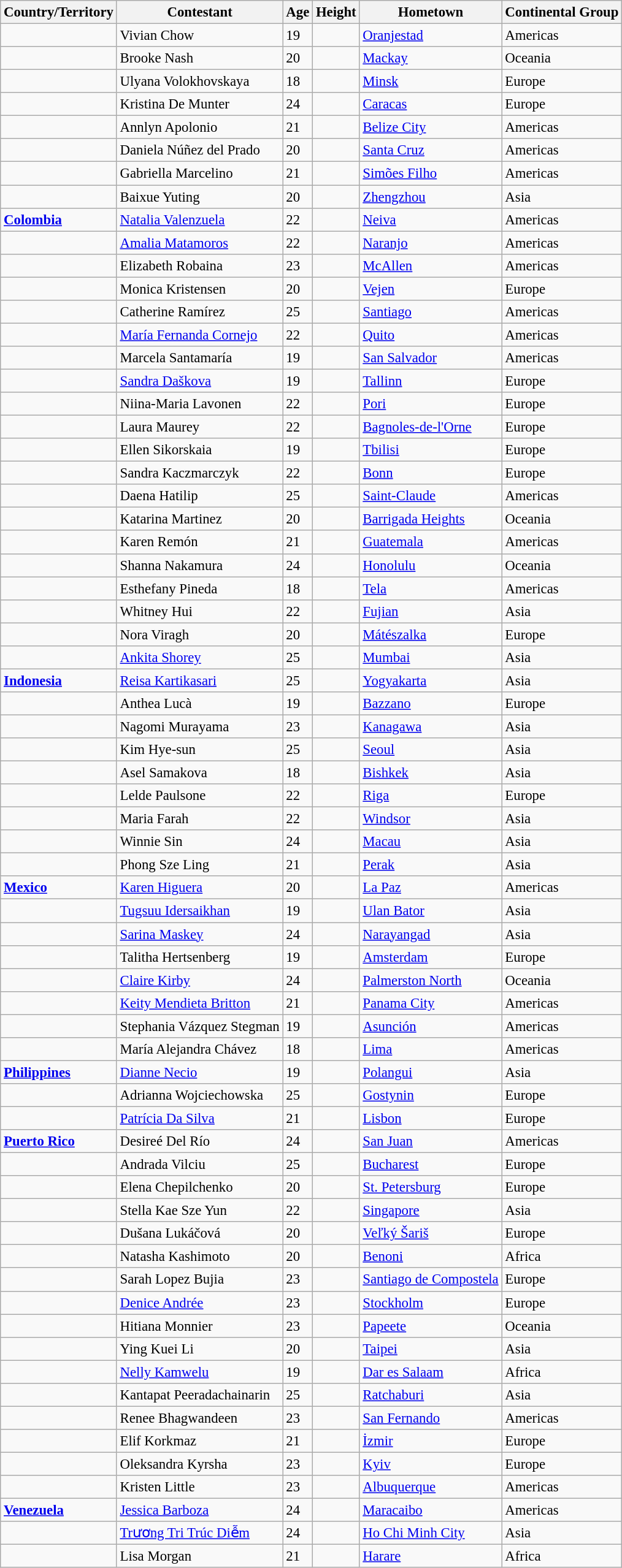<table class="wikitable sortable" style="font-size:95%;">
<tr>
<th>Country/Territory</th>
<th>Contestant</th>
<th>Age</th>
<th>Height</th>
<th>Hometown</th>
<th>Continental Group</th>
</tr>
<tr>
<td><strong></strong></td>
<td>Vivian Chow</td>
<td>19</td>
<td></td>
<td><a href='#'>Oranjestad</a></td>
<td>Americas</td>
</tr>
<tr>
<td><strong></strong></td>
<td>Brooke Nash</td>
<td>20</td>
<td></td>
<td><a href='#'>Mackay</a></td>
<td>Oceania</td>
</tr>
<tr>
<td><strong></strong></td>
<td>Ulyana Volokhovskaya</td>
<td>18</td>
<td></td>
<td><a href='#'>Minsk</a></td>
<td>Europe</td>
</tr>
<tr>
<td><strong></strong></td>
<td>Kristina De Munter</td>
<td>24</td>
<td></td>
<td><a href='#'>Caracas</a></td>
<td>Europe</td>
</tr>
<tr>
<td><strong></strong></td>
<td>Annlyn Apolonio</td>
<td>21</td>
<td></td>
<td><a href='#'>Belize City</a></td>
<td>Americas</td>
</tr>
<tr>
<td><strong></strong></td>
<td>Daniela Núñez del Prado</td>
<td>20</td>
<td></td>
<td><a href='#'>Santa Cruz</a></td>
<td>Americas</td>
</tr>
<tr>
<td><strong></strong></td>
<td>Gabriella Marcelino</td>
<td>21</td>
<td></td>
<td><a href='#'>Simões Filho</a></td>
<td>Americas</td>
</tr>
<tr>
<td><strong></strong></td>
<td>Baixue Yuting</td>
<td>20</td>
<td></td>
<td><a href='#'>Zhengzhou</a></td>
<td>Asia</td>
</tr>
<tr>
<td><strong> <a href='#'>Colombia</a></strong></td>
<td><a href='#'>Natalia Valenzuela</a></td>
<td>22</td>
<td></td>
<td><a href='#'>Neiva</a></td>
<td>Americas</td>
</tr>
<tr>
<td><strong></strong></td>
<td><a href='#'>Amalia Matamoros</a></td>
<td>22</td>
<td></td>
<td><a href='#'>Naranjo</a></td>
<td>Americas</td>
</tr>
<tr>
<td><strong></strong></td>
<td>Elizabeth Robaina</td>
<td>23</td>
<td></td>
<td><a href='#'>McAllen</a></td>
<td>Americas</td>
</tr>
<tr>
<td><strong></strong></td>
<td>Monica Kristensen</td>
<td>20</td>
<td></td>
<td><a href='#'>Vejen</a></td>
<td>Europe</td>
</tr>
<tr>
<td><strong></strong></td>
<td>Catherine Ramírez</td>
<td>25</td>
<td></td>
<td><a href='#'>Santiago</a></td>
<td>Americas</td>
</tr>
<tr>
<td><strong></strong></td>
<td><a href='#'>María Fernanda Cornejo</a></td>
<td>22</td>
<td></td>
<td><a href='#'>Quito</a></td>
<td>Americas</td>
</tr>
<tr>
<td><strong></strong></td>
<td>Marcela Santamaría</td>
<td>19</td>
<td></td>
<td><a href='#'>San Salvador</a></td>
<td>Americas</td>
</tr>
<tr>
<td><strong></strong></td>
<td><a href='#'>Sandra Daškova</a></td>
<td>19</td>
<td></td>
<td><a href='#'>Tallinn</a></td>
<td>Europe</td>
</tr>
<tr>
<td><strong></strong></td>
<td>Niina-Maria Lavonen</td>
<td>22</td>
<td></td>
<td><a href='#'>Pori</a></td>
<td>Europe</td>
</tr>
<tr>
<td><strong></strong></td>
<td>Laura Maurey</td>
<td>22</td>
<td></td>
<td><a href='#'>Bagnoles-de-l'Orne</a></td>
<td>Europe</td>
</tr>
<tr>
<td><strong></strong></td>
<td>Ellen Sikorskaia</td>
<td>19</td>
<td></td>
<td><a href='#'>Tbilisi</a></td>
<td>Europe</td>
</tr>
<tr>
<td><strong></strong></td>
<td>Sandra Kaczmarczyk</td>
<td>22</td>
<td></td>
<td><a href='#'>Bonn</a></td>
<td>Europe</td>
</tr>
<tr>
<td><strong></strong></td>
<td>Daena Hatilip</td>
<td>25</td>
<td></td>
<td><a href='#'>Saint-Claude</a></td>
<td>Americas</td>
</tr>
<tr>
<td><strong></strong></td>
<td>Katarina Martinez</td>
<td>20</td>
<td></td>
<td><a href='#'>Barrigada Heights</a></td>
<td>Oceania</td>
</tr>
<tr>
<td><strong></strong></td>
<td>Karen Remón</td>
<td>21</td>
<td></td>
<td><a href='#'>Guatemala</a></td>
<td>Americas</td>
</tr>
<tr>
<td><strong></strong></td>
<td>Shanna Nakamura</td>
<td>24</td>
<td></td>
<td><a href='#'>Honolulu</a></td>
<td>Oceania</td>
</tr>
<tr>
<td><strong></strong></td>
<td>Esthefany Pineda</td>
<td>18</td>
<td></td>
<td><a href='#'>Tela</a></td>
<td>Americas</td>
</tr>
<tr>
<td><strong></strong></td>
<td>Whitney Hui</td>
<td>22</td>
<td></td>
<td><a href='#'>Fujian</a></td>
<td>Asia</td>
</tr>
<tr>
<td><strong></strong></td>
<td>Nora Viragh</td>
<td>20</td>
<td></td>
<td><a href='#'>Mátészalka</a></td>
<td>Europe</td>
</tr>
<tr>
<td><strong></strong></td>
<td><a href='#'>Ankita Shorey</a></td>
<td>25</td>
<td></td>
<td><a href='#'>Mumbai</a></td>
<td>Asia</td>
</tr>
<tr>
<td><strong> <a href='#'>Indonesia</a></strong></td>
<td><a href='#'>Reisa Kartikasari</a></td>
<td>25</td>
<td></td>
<td><a href='#'>Yogyakarta</a></td>
<td>Asia</td>
</tr>
<tr>
<td><strong></strong></td>
<td>Anthea Lucà</td>
<td>19</td>
<td></td>
<td><a href='#'>Bazzano</a></td>
<td>Europe</td>
</tr>
<tr>
<td><strong></strong></td>
<td>Nagomi Murayama</td>
<td>23</td>
<td></td>
<td><a href='#'>Kanagawa</a></td>
<td>Asia</td>
</tr>
<tr>
<td><strong></strong></td>
<td>Kim Hye-sun</td>
<td>25</td>
<td></td>
<td><a href='#'>Seoul</a></td>
<td>Asia</td>
</tr>
<tr>
<td><strong></strong></td>
<td>Asel Samakova</td>
<td>18</td>
<td></td>
<td><a href='#'>Bishkek</a></td>
<td>Asia</td>
</tr>
<tr>
<td><strong></strong></td>
<td>Lelde Paulsone</td>
<td>22</td>
<td></td>
<td><a href='#'>Riga</a></td>
<td>Europe</td>
</tr>
<tr>
<td><strong></strong></td>
<td>Maria Farah</td>
<td>22</td>
<td></td>
<td><a href='#'>Windsor</a></td>
<td>Asia</td>
</tr>
<tr>
<td><strong></strong></td>
<td>Winnie Sin</td>
<td>24</td>
<td></td>
<td><a href='#'>Macau</a></td>
<td>Asia</td>
</tr>
<tr>
<td><strong></strong></td>
<td>Phong Sze Ling</td>
<td>21</td>
<td></td>
<td><a href='#'>Perak</a></td>
<td>Asia</td>
</tr>
<tr>
<td><strong> <a href='#'>Mexico</a></strong></td>
<td><a href='#'>Karen Higuera</a></td>
<td>20</td>
<td></td>
<td><a href='#'>La Paz</a></td>
<td>Americas</td>
</tr>
<tr>
<td><strong></strong></td>
<td><a href='#'>Tugsuu Idersaikhan</a></td>
<td>19</td>
<td></td>
<td><a href='#'>Ulan Bator</a></td>
<td>Asia</td>
</tr>
<tr>
<td><strong></strong></td>
<td><a href='#'>Sarina Maskey</a></td>
<td>24</td>
<td></td>
<td><a href='#'>Narayangad</a></td>
<td>Asia</td>
</tr>
<tr>
<td><strong></strong></td>
<td>Talitha Hertsenberg</td>
<td>19</td>
<td></td>
<td><a href='#'>Amsterdam</a></td>
<td>Europe</td>
</tr>
<tr>
<td><strong></strong></td>
<td><a href='#'>Claire Kirby</a></td>
<td>24</td>
<td></td>
<td><a href='#'>Palmerston North</a></td>
<td>Oceania</td>
</tr>
<tr>
<td><strong></strong></td>
<td><a href='#'>Keity Mendieta Britton</a></td>
<td>21</td>
<td></td>
<td><a href='#'>Panama City</a></td>
<td>Americas</td>
</tr>
<tr>
<td><strong></strong></td>
<td>Stephania Vázquez Stegman</td>
<td>19</td>
<td></td>
<td><a href='#'>Asunción</a></td>
<td>Americas</td>
</tr>
<tr>
<td><strong></strong></td>
<td>María Alejandra Chávez</td>
<td>18</td>
<td></td>
<td><a href='#'>Lima</a></td>
<td>Americas</td>
</tr>
<tr>
<td><strong> <a href='#'>Philippines</a></strong></td>
<td><a href='#'>Dianne Necio</a></td>
<td>19</td>
<td></td>
<td><a href='#'>Polangui</a></td>
<td>Asia</td>
</tr>
<tr>
<td><strong></strong></td>
<td>Adrianna Wojciechowska</td>
<td>25</td>
<td></td>
<td><a href='#'>Gostynin</a></td>
<td>Europe</td>
</tr>
<tr>
<td><strong></strong></td>
<td><a href='#'>Patrícia Da Silva</a></td>
<td>21</td>
<td></td>
<td><a href='#'>Lisbon</a></td>
<td>Europe</td>
</tr>
<tr>
<td><strong> <a href='#'>Puerto Rico</a></strong></td>
<td>Desireé Del Río</td>
<td>24</td>
<td></td>
<td><a href='#'>San Juan</a></td>
<td>Americas</td>
</tr>
<tr>
<td><strong></strong></td>
<td>Andrada Vilciu</td>
<td>25</td>
<td></td>
<td><a href='#'>Bucharest</a></td>
<td>Europe</td>
</tr>
<tr>
<td><strong></strong></td>
<td>Elena Chepilchenko</td>
<td>20</td>
<td></td>
<td><a href='#'>St. Petersburg</a></td>
<td>Europe</td>
</tr>
<tr>
<td><strong></strong></td>
<td>Stella Kae Sze Yun</td>
<td>22</td>
<td></td>
<td><a href='#'>Singapore</a></td>
<td>Asia</td>
</tr>
<tr>
<td><strong></strong></td>
<td>Dušana Lukáčová</td>
<td>20</td>
<td></td>
<td><a href='#'>Veľký Šariš</a></td>
<td>Europe</td>
</tr>
<tr>
<td><strong></strong></td>
<td>Natasha Kashimoto</td>
<td>20</td>
<td></td>
<td><a href='#'>Benoni</a></td>
<td>Africa</td>
</tr>
<tr>
<td><strong></strong></td>
<td>Sarah Lopez Bujia</td>
<td>23</td>
<td></td>
<td><a href='#'>Santiago de Compostela</a></td>
<td>Europe</td>
</tr>
<tr>
<td><strong></strong></td>
<td><a href='#'>Denice Andrée</a></td>
<td>23</td>
<td></td>
<td><a href='#'>Stockholm</a></td>
<td>Europe</td>
</tr>
<tr>
<td><strong></strong></td>
<td>Hitiana Monnier</td>
<td>23</td>
<td></td>
<td><a href='#'>Papeete</a></td>
<td>Oceania</td>
</tr>
<tr>
<td><strong></strong></td>
<td>Ying Kuei Li</td>
<td>20</td>
<td></td>
<td><a href='#'>Taipei</a></td>
<td>Asia</td>
</tr>
<tr>
<td><strong></strong></td>
<td><a href='#'>Nelly Kamwelu</a></td>
<td>19</td>
<td></td>
<td><a href='#'>Dar es Salaam</a></td>
<td>Africa</td>
</tr>
<tr>
<td><strong></strong></td>
<td>Kantapat Peeradachainarin</td>
<td>25</td>
<td></td>
<td><a href='#'>Ratchaburi</a></td>
<td>Asia</td>
</tr>
<tr>
<td><strong></strong></td>
<td>Renee Bhagwandeen</td>
<td>23</td>
<td></td>
<td><a href='#'>San Fernando</a></td>
<td>Americas</td>
</tr>
<tr>
<td><strong></strong></td>
<td>Elif Korkmaz</td>
<td>21</td>
<td></td>
<td><a href='#'>İzmir</a></td>
<td>Europe</td>
</tr>
<tr>
<td><strong></strong></td>
<td>Oleksandra Kyrsha</td>
<td>23</td>
<td></td>
<td><a href='#'>Kyiv</a></td>
<td>Europe</td>
</tr>
<tr>
<td><strong></strong></td>
<td>Kristen Little</td>
<td>23</td>
<td></td>
<td><a href='#'>Albuquerque</a></td>
<td>Americas</td>
</tr>
<tr>
<td><strong> <a href='#'>Venezuela</a></strong></td>
<td><a href='#'>Jessica Barboza</a></td>
<td>24</td>
<td></td>
<td><a href='#'>Maracaibo</a></td>
<td>Americas</td>
</tr>
<tr>
<td><strong></strong></td>
<td><a href='#'>Trương Tri Trúc Diễm</a></td>
<td>24</td>
<td></td>
<td><a href='#'>Ho Chi Minh City</a></td>
<td>Asia</td>
</tr>
<tr>
<td><strong></strong></td>
<td>Lisa Morgan</td>
<td>21</td>
<td></td>
<td><a href='#'>Harare</a></td>
<td>Africa</td>
</tr>
</table>
